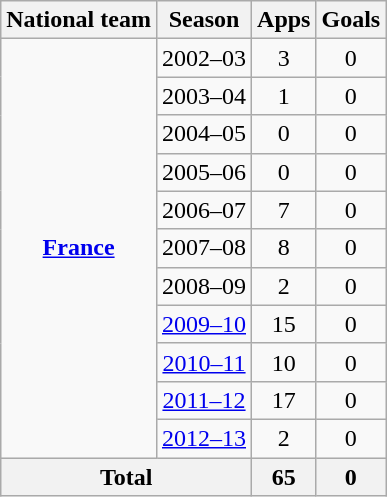<table class="wikitable" style="text-align:center">
<tr>
<th>National team</th>
<th>Season</th>
<th>Apps</th>
<th>Goals</th>
</tr>
<tr>
<td rowspan=11 valign="center"><strong><a href='#'>France</a></strong></td>
<td>2002–03</td>
<td>3</td>
<td>0</td>
</tr>
<tr>
<td>2003–04</td>
<td>1</td>
<td>0</td>
</tr>
<tr>
<td>2004–05</td>
<td>0</td>
<td>0</td>
</tr>
<tr>
<td>2005–06</td>
<td>0</td>
<td>0</td>
</tr>
<tr>
<td>2006–07</td>
<td>7</td>
<td>0</td>
</tr>
<tr>
<td>2007–08</td>
<td>8</td>
<td>0</td>
</tr>
<tr>
<td>2008–09</td>
<td>2</td>
<td>0</td>
</tr>
<tr>
<td><a href='#'>2009–10</a></td>
<td>15</td>
<td>0</td>
</tr>
<tr>
<td><a href='#'>2010–11</a></td>
<td>10</td>
<td>0</td>
</tr>
<tr>
<td><a href='#'>2011–12</a></td>
<td>17</td>
<td>0</td>
</tr>
<tr>
<td><a href='#'>2012–13</a></td>
<td>2</td>
<td>0</td>
</tr>
<tr>
<th colspan=2>Total</th>
<th>65</th>
<th>0</th>
</tr>
</table>
